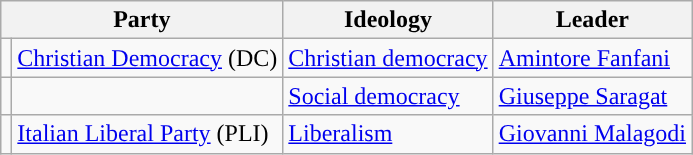<table class=wikitable style="font-size:100%">
<tr>
<th colspan=2>Party</th>
<th>Ideology</th>
<th>Leader</th>
</tr>
<tr>
<td style="color:inherit;background:"></td>
<td><a href='#'>Christian Democracy</a> (DC)</td>
<td><a href='#'>Christian democracy</a></td>
<td><a href='#'>Amintore Fanfani</a></td>
</tr>
<tr>
<td style="color:inherit;background:"></td>
<td></td>
<td><a href='#'>Social democracy</a></td>
<td><a href='#'>Giuseppe Saragat</a></td>
</tr>
<tr>
<td style="color:inherit;background:"></td>
<td><a href='#'>Italian Liberal Party</a> (PLI)</td>
<td><a href='#'>Liberalism</a></td>
<td><a href='#'>Giovanni Malagodi</a></td>
</tr>
</table>
